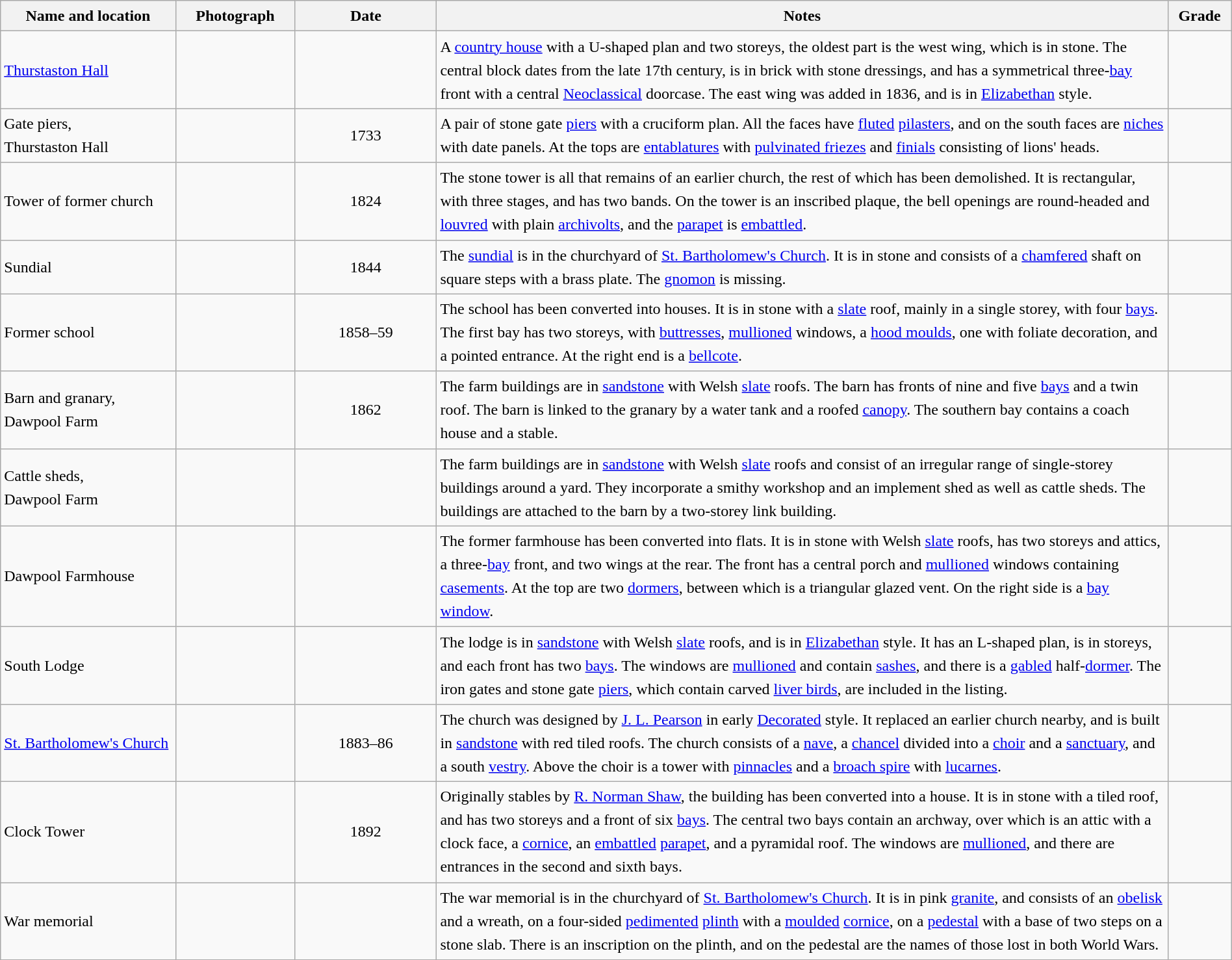<table class="wikitable sortable plainrowheaders" style="width:100%;border:0px;text-align:left;line-height:150%;">
<tr>
<th scope="col"  style="width:150px">Name and location</th>
<th scope="col"  style="width:100px" class="unsortable">Photograph</th>
<th scope="col"  style="width:120px">Date</th>
<th scope="col"  style="width:650px" class="unsortable">Notes</th>
<th scope="col"  style="width:50px">Grade</th>
</tr>
<tr>
<td><a href='#'>Thurstaston Hall</a><br><small></small></td>
<td></td>
<td align="center"></td>
<td>A <a href='#'>country house</a> with a U-shaped plan and two storeys, the oldest part is the west wing, which is in stone. The central block dates from the late 17th century, is in brick with stone dressings, and has a symmetrical three-<a href='#'>bay</a> front with a central <a href='#'>Neoclassical</a> doorcase.  The east wing was added in 1836, and is in <a href='#'>Elizabethan</a> style.</td>
<td align="center" ></td>
</tr>
<tr>
<td>Gate piers,<br>Thurstaston Hall<br><small></small></td>
<td></td>
<td align="center">1733</td>
<td>A pair of stone gate <a href='#'>piers</a> with a cruciform plan.  All the faces have <a href='#'>fluted</a> <a href='#'>pilasters</a>, and on the south faces are <a href='#'>niches</a> with date panels.  At the tops are <a href='#'>entablatures</a> with <a href='#'>pulvinated friezes</a> and <a href='#'>finials</a> consisting of lions' heads.</td>
<td align="center" ></td>
</tr>
<tr>
<td>Tower of former church<br><small></small></td>
<td></td>
<td align="center">1824</td>
<td>The stone tower is all that remains of an earlier church, the rest of which has been demolished.  It is rectangular, with three stages, and has two bands.  On the tower is an inscribed plaque, the bell openings are round-headed and <a href='#'>louvred</a> with plain <a href='#'>archivolts</a>, and the <a href='#'>parapet</a> is <a href='#'>embattled</a>.</td>
<td align="center" ></td>
</tr>
<tr>
<td>Sundial<br><small></small></td>
<td></td>
<td align="center">1844</td>
<td>The <a href='#'>sundial</a> is in the churchyard of <a href='#'>St. Bartholomew's Church</a>.  It is in stone and consists of a <a href='#'>chamfered</a> shaft on square steps with a brass plate.  The <a href='#'>gnomon</a> is missing.</td>
<td align="center" ></td>
</tr>
<tr>
<td>Former school<br><small></small></td>
<td></td>
<td align="center">1858–59</td>
<td>The school has been converted into houses.  It is in stone with a <a href='#'>slate</a> roof, mainly in a single storey, with four <a href='#'>bays</a>.  The first bay has two storeys, with <a href='#'>buttresses</a>, <a href='#'>mullioned</a> windows, a <a href='#'>hood moulds</a>, one with foliate decoration, and a pointed entrance.  At the right end is a <a href='#'>bellcote</a>.</td>
<td align="center" ></td>
</tr>
<tr>
<td>Barn and granary,<br>Dawpool Farm<br><small></small></td>
<td></td>
<td align="center">1862</td>
<td>The farm buildings are in <a href='#'>sandstone</a> with Welsh <a href='#'>slate</a> roofs.  The barn has fronts of nine and five <a href='#'>bays</a> and a twin roof.  The barn is linked to the granary by a water tank and a roofed <a href='#'>canopy</a>.  The southern bay contains a coach house and a stable.</td>
<td align="center" ></td>
</tr>
<tr>
<td>Cattle sheds,<br>Dawpool Farm<br><small></small></td>
<td></td>
<td align="center"></td>
<td>The farm buildings are in <a href='#'>sandstone</a> with Welsh <a href='#'>slate</a> roofs and consist of an irregular range of single-storey buildings around a yard.  They incorporate a smithy workshop and an implement shed as well as cattle sheds.  The buildings are attached to the barn by a two-storey link building.</td>
<td align="center" ></td>
</tr>
<tr>
<td>Dawpool Farmhouse<br><small></small></td>
<td></td>
<td align="center"></td>
<td>The former farmhouse has been converted into flats.  It is in stone with Welsh <a href='#'>slate</a> roofs, has two storeys and attics, a three-<a href='#'>bay</a> front, and two wings at the rear.  The front has a central porch and <a href='#'>mullioned</a> windows containing <a href='#'>casements</a>.  At the top are two <a href='#'>dormers</a>, between which is a triangular glazed vent.  On the right side is a <a href='#'>bay window</a>.</td>
<td align="center" ></td>
</tr>
<tr>
<td>South Lodge<br><small></small></td>
<td></td>
<td align="center"></td>
<td>The lodge is in <a href='#'>sandstone</a> with Welsh <a href='#'>slate</a> roofs, and is in <a href='#'>Elizabethan</a> style.  It has an L-shaped plan, is in  storeys, and each front has two <a href='#'>bays</a>.  The windows are <a href='#'>mullioned</a> and contain <a href='#'>sashes</a>, and there is a <a href='#'>gabled</a> half-<a href='#'>dormer</a>.  The iron gates and stone gate <a href='#'>piers</a>, which contain carved <a href='#'>liver birds</a>, are included in the listing.</td>
<td align="center" ></td>
</tr>
<tr>
<td><a href='#'>St. Bartholomew's Church</a><br><small></small></td>
<td></td>
<td align="center">1883–86</td>
<td>The church was designed by <a href='#'>J. L. Pearson</a> in early <a href='#'>Decorated</a> style.  It replaced an earlier church nearby, and is built in <a href='#'>sandstone</a> with red tiled roofs.  The church consists of a <a href='#'>nave</a>, a <a href='#'>chancel</a> divided into a <a href='#'>choir</a> and a <a href='#'>sanctuary</a>, and a south <a href='#'>vestry</a>. Above the choir is a tower with <a href='#'>pinnacles</a> and a <a href='#'>broach spire</a> with <a href='#'>lucarnes</a>.</td>
<td align="center" ></td>
</tr>
<tr>
<td>Clock Tower<br><small></small></td>
<td></td>
<td align="center">1892</td>
<td>Originally stables by <a href='#'>R. Norman Shaw</a>, the building has been converted into a house.  It is in stone with a tiled roof, and has two storeys and a front of six <a href='#'>bays</a>.  The central two bays contain an archway, over which is an attic with a clock face, a <a href='#'>cornice</a>, an <a href='#'>embattled</a> <a href='#'>parapet</a>, and a pyramidal roof.  The windows are <a href='#'>mullioned</a>, and there are entrances in the second and sixth bays.</td>
<td align="center" ></td>
</tr>
<tr>
<td>War memorial<br><small></small></td>
<td></td>
<td align="center"></td>
<td>The war memorial is in the churchyard of <a href='#'>St. Bartholomew's Church</a>.  It is in pink <a href='#'>granite</a>, and consists of an <a href='#'>obelisk</a> and a wreath, on a four-sided <a href='#'>pedimented</a> <a href='#'>plinth</a> with a <a href='#'>moulded</a> <a href='#'>cornice</a>, on a <a href='#'>pedestal</a> with a base of two steps on a stone slab.  There is an inscription on the plinth, and on the pedestal are the names of those lost in both World Wars.</td>
<td align="center" ></td>
</tr>
<tr>
</tr>
</table>
